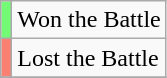<table class="wikitable sortable">
<tr>
<td style="background:#73FB76;"></td>
<td>Won the Battle</td>
</tr>
<tr>
<td style="background:salmon"></td>
<td>Lost the Battle</td>
</tr>
<tr>
</tr>
</table>
